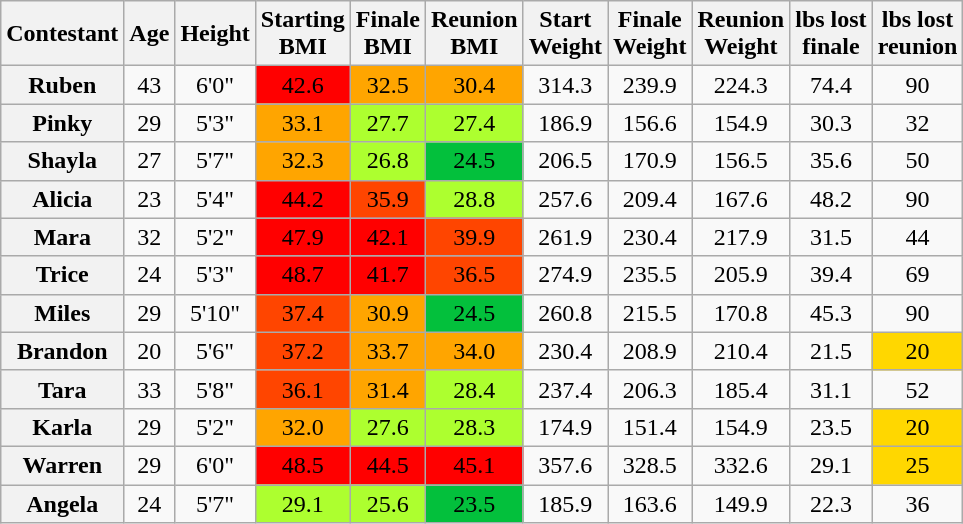<table class="wikitable" border="1" style="text-align:center" align="center">
<tr>
<th>Contestant</th>
<th>Age</th>
<th>Height</th>
<th>Starting<br>BMI</th>
<th>Finale<br>BMI</th>
<th>Reunion<br>BMI</th>
<th>Start<br>Weight</th>
<th>Finale<br>Weight</th>
<th>Reunion<br>Weight</th>
<th>lbs lost<br>finale</th>
<th>lbs lost<br>reunion</th>
</tr>
<tr>
<th>Ruben</th>
<td>43</td>
<td>6'0"</td>
<td bgcolor=red>42.6</td>
<td bgcolor=orange>32.5</td>
<td bgcolor=orange>30.4</td>
<td>314.3</td>
<td>239.9</td>
<td>224.3</td>
<td>74.4</td>
<td>90</td>
</tr>
<tr>
<th>Pinky</th>
<td>29</td>
<td>5'3"</td>
<td bgcolor=orange>33.1</td>
<td bgcolor=greenyellow>27.7</td>
<td bgcolor=greenyellow>27.4</td>
<td>186.9</td>
<td>156.6</td>
<td>154.9</td>
<td>30.3</td>
<td>32</td>
</tr>
<tr>
<th>Shayla</th>
<td>27</td>
<td>5'7"</td>
<td bgcolor=orange>32.3</td>
<td bgcolor=greenyellow>26.8</td>
<td bgcolor=#03C03C>24.5</td>
<td>206.5</td>
<td>170.9</td>
<td>156.5</td>
<td>35.6</td>
<td>50</td>
</tr>
<tr>
<th>Alicia</th>
<td>23</td>
<td>5'4"</td>
<td bgcolor=red>44.2</td>
<td bgcolor=#FF4500>35.9</td>
<td bgcolor=greenyellow>28.8</td>
<td>257.6</td>
<td>209.4</td>
<td>167.6</td>
<td>48.2</td>
<td>90</td>
</tr>
<tr>
<th>Mara</th>
<td>32</td>
<td>5'2"</td>
<td bgcolor=red>47.9</td>
<td bgcolor=red>42.1</td>
<td bgcolor=#FF4500>39.9</td>
<td>261.9</td>
<td>230.4</td>
<td>217.9</td>
<td>31.5</td>
<td>44</td>
</tr>
<tr>
<th>Trice</th>
<td>24</td>
<td>5'3"</td>
<td bgcolor=red>48.7</td>
<td bgcolor=red>41.7</td>
<td bgcolor=#FF4500>36.5</td>
<td>274.9</td>
<td>235.5</td>
<td>205.9</td>
<td>39.4</td>
<td>69</td>
</tr>
<tr>
<th>Miles</th>
<td>29</td>
<td>5'10"</td>
<td bgcolor=#FF4500>37.4</td>
<td bgcolor=orange>30.9</td>
<td bgcolor=#03C03C>24.5</td>
<td>260.8</td>
<td>215.5</td>
<td>170.8</td>
<td>45.3</td>
<td>90</td>
</tr>
<tr>
<th>Brandon</th>
<td>20</td>
<td>5'6"</td>
<td bgcolor=#FF4500>37.2</td>
<td bgcolor=orange>33.7</td>
<td bgcolor=orange>34.0</td>
<td>230.4</td>
<td>208.9</td>
<td>210.4</td>
<td>21.5</td>
<td bgcolor=gold>20</td>
</tr>
<tr>
<th>Tara</th>
<td>33</td>
<td>5'8"</td>
<td bgcolor=#FF4500>36.1</td>
<td bgcolor=orange>31.4</td>
<td bgcolor=greenyellow>28.4</td>
<td>237.4</td>
<td>206.3</td>
<td>185.4</td>
<td>31.1</td>
<td>52</td>
</tr>
<tr>
<th>Karla</th>
<td>29</td>
<td>5'2"</td>
<td bgcolor=orange>32.0</td>
<td bgcolor=greenyellow>27.6</td>
<td bgcolor=greenyellow>28.3</td>
<td>174.9</td>
<td>151.4</td>
<td>154.9</td>
<td>23.5</td>
<td bgcolor=gold>20</td>
</tr>
<tr>
<th>Warren</th>
<td>29</td>
<td>6'0"</td>
<td bgcolor=red>48.5</td>
<td bgcolor=red>44.5</td>
<td bgcolor=red>45.1</td>
<td>357.6</td>
<td>328.5</td>
<td>332.6</td>
<td>29.1</td>
<td bgcolor=gold>25</td>
</tr>
<tr>
<th>Angela</th>
<td>24</td>
<td>5'7"</td>
<td bgcolor=greenyellow>29.1</td>
<td bgcolor=greenyellow>25.6</td>
<td bgcolor=#03C03C>23.5</td>
<td>185.9</td>
<td>163.6</td>
<td>149.9</td>
<td>22.3</td>
<td>36</td>
</tr>
</table>
